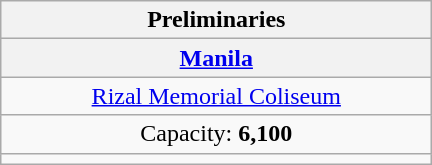<table class="wikitable" style="text-align:center">
<tr>
<th width=280>Preliminaries</th>
</tr>
<tr>
<th><a href='#'>Manila</a></th>
</tr>
<tr>
<td><a href='#'>Rizal Memorial Coliseum</a></td>
</tr>
<tr>
<td>Capacity: <strong>6,100</strong></td>
</tr>
<tr>
<td></td>
</tr>
</table>
